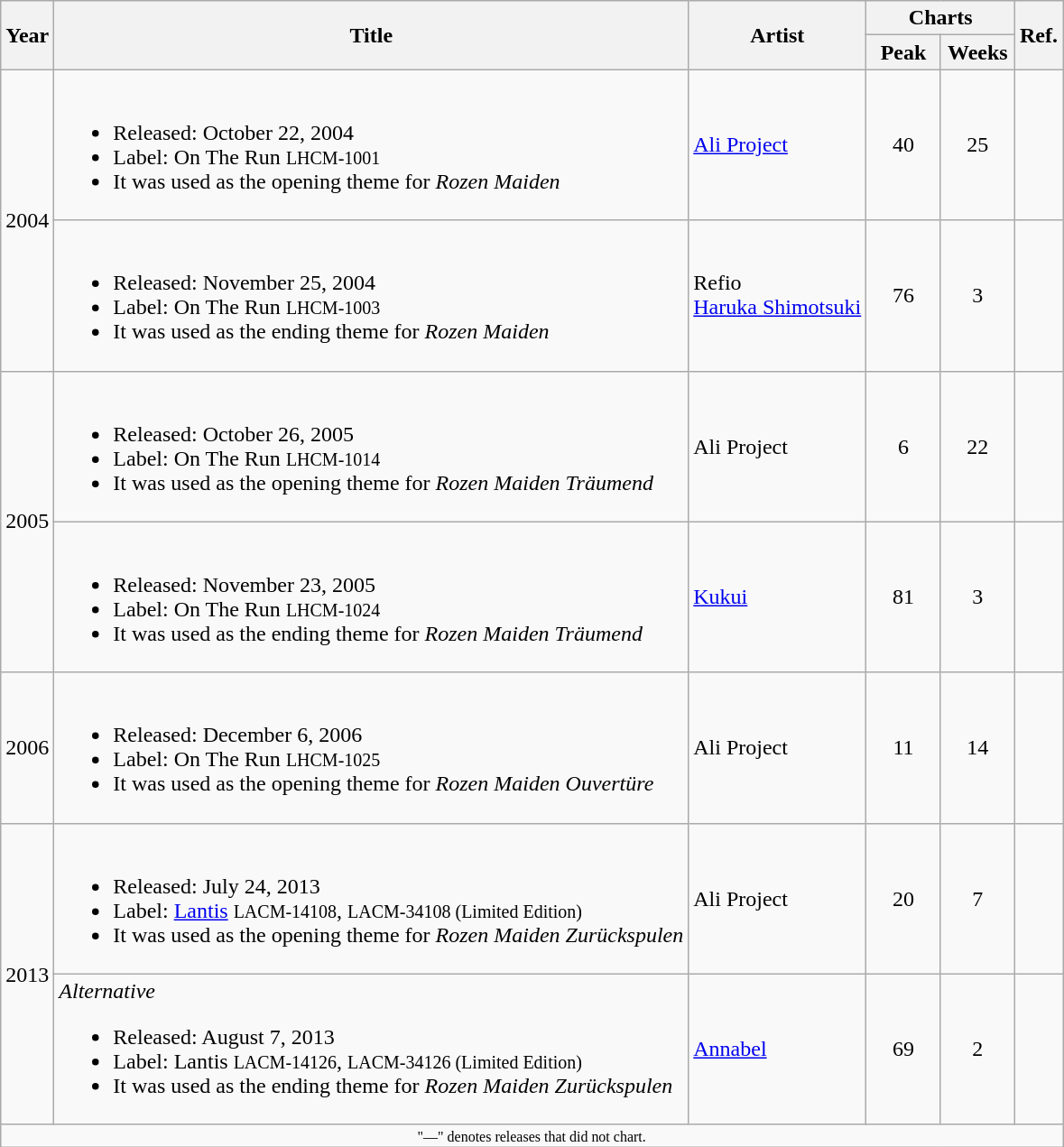<table class="wikitable">
<tr>
<th rowspan="2">Year</th>
<th rowspan="2">Title</th>
<th rowspan="2">Artist</th>
<th colspan="2">Charts</th>
<th rowspan="2">Ref.</th>
</tr>
<tr>
<th width="7%">Peak</th>
<th width="7%">Weeks</th>
</tr>
<tr>
<td align="center" rowspan="2">2004</td>
<td align="left"><br><ul><li>Released: October 22, 2004</li><li>Label: On The Run <small>LHCM-1001</small></li><li>It was used as the opening theme for <em>Rozen Maiden</em></li></ul></td>
<td align="left"><a href='#'>Ali Project</a></td>
<td align="center">40</td>
<td align="center">25</td>
<td align="center"></td>
</tr>
<tr>
<td align="left"><br><ul><li>Released: November 25, 2004</li><li>Label: On The Run <small>LHCM-1003</small></li><li>It was used as the ending theme for <em>Rozen Maiden</em></li></ul></td>
<td align="left">Refio <br><a href='#'>Haruka Shimotsuki</a></td>
<td align="center">76</td>
<td align="center">3</td>
<td align="center"></td>
</tr>
<tr>
<td align="center" rowspan="2">2005</td>
<td align="left"><br><ul><li>Released: October 26, 2005</li><li>Label: On The Run <small>LHCM-1014</small></li><li>It was used as the opening theme for <em>Rozen Maiden Träumend</em></li></ul></td>
<td align="left">Ali Project</td>
<td align="center">6</td>
<td align="center">22</td>
<td align="center"></td>
</tr>
<tr>
<td align="left"><br><ul><li>Released: November 23, 2005</li><li>Label: On The Run <small>LHCM-1024</small></li><li>It was used as the ending theme for <em>Rozen Maiden Träumend</em></li></ul></td>
<td align="left"><a href='#'>Kukui</a></td>
<td align="center">81</td>
<td align="center">3</td>
<td align="center"></td>
</tr>
<tr>
<td align="center">2006</td>
<td align="left"><br><ul><li>Released: December 6, 2006</li><li>Label: On The Run <small>LHCM-1025</small></li><li>It was used as the opening theme for <em>Rozen Maiden Ouvertüre</em></li></ul></td>
<td align="left">Ali Project</td>
<td align="center">11</td>
<td align="center">14</td>
<td align="center"></td>
</tr>
<tr>
<td align="center" rowspan="2">2013</td>
<td align="left"><br><ul><li>Released: July 24, 2013</li><li>Label: <a href='#'>Lantis</a> <small>LACM-14108</small>, <small>LACM-34108 (Limited Edition)</small></li><li>It was used as the opening theme for <em>Rozen Maiden Zurückspulen</em></li></ul></td>
<td align="left">Ali Project</td>
<td align="center">20</td>
<td align="center">7</td>
<td align="center"></td>
</tr>
<tr>
<td align="left"><em>Alternative</em><br><ul><li>Released: August 7, 2013</li><li>Label: Lantis <small>LACM-14126</small>, <small>LACM-34126 (Limited Edition)</small></li><li>It was used as the ending theme for <em>Rozen Maiden Zurückspulen</em></li></ul></td>
<td align="left"><a href='#'>Annabel</a></td>
<td align="center">69</td>
<td align="center">2</td>
<td align="center"></td>
</tr>
<tr>
<td align="center" colspan="6" style="font-size: 8pt">"—" denotes releases that did not chart.</td>
</tr>
</table>
